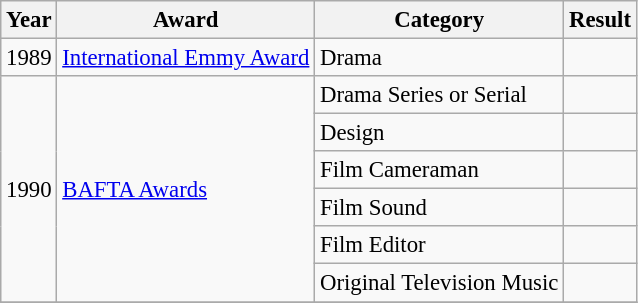<table class="wikitable" style="font-size:95%;">
<tr>
<th>Year</th>
<th>Award</th>
<th>Category</th>
<th>Result</th>
</tr>
<tr>
<td>1989</td>
<td><a href='#'>International Emmy Award</a></td>
<td>Drama</td>
<td></td>
</tr>
<tr>
<td rowspan="6">1990</td>
<td rowspan="6"><a href='#'>BAFTA Awards</a></td>
<td>Drama Series or Serial</td>
<td></td>
</tr>
<tr>
<td>Design</td>
<td></td>
</tr>
<tr>
<td>Film Cameraman</td>
<td></td>
</tr>
<tr>
<td>Film Sound</td>
<td></td>
</tr>
<tr>
<td>Film Editor</td>
<td></td>
</tr>
<tr>
<td>Original Television Music</td>
<td></td>
</tr>
<tr>
</tr>
</table>
